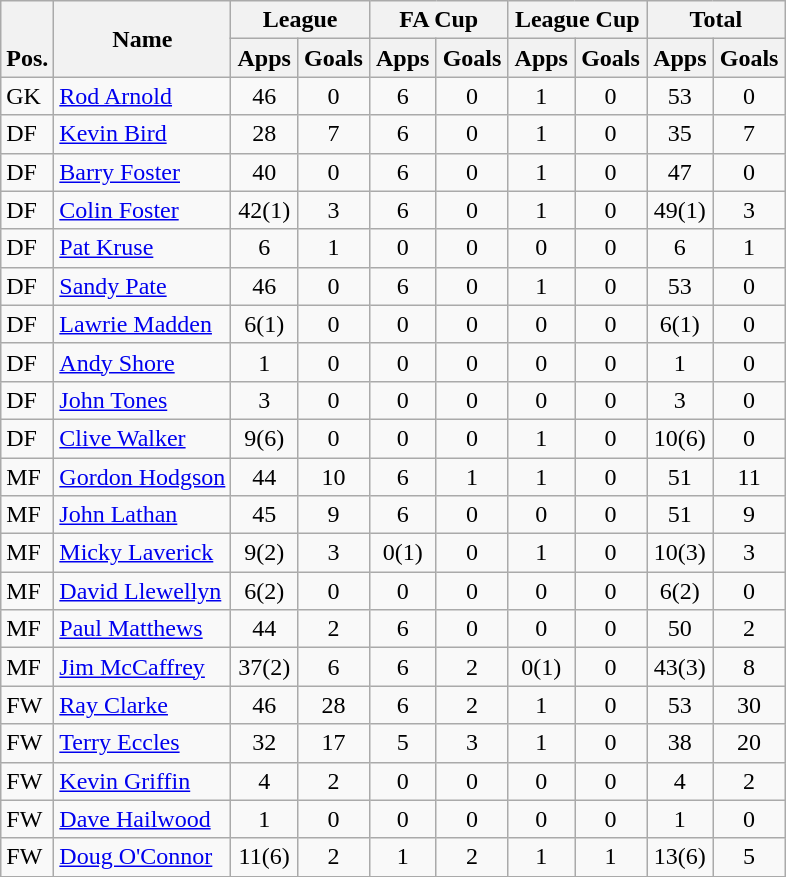<table class="wikitable" style="text-align:center">
<tr>
<th rowspan="2" valign="bottom">Pos.</th>
<th rowspan="2">Name</th>
<th colspan="2" width="85">League</th>
<th colspan="2" width="85">FA Cup</th>
<th colspan="2" width="85">League Cup</th>
<th colspan="2" width="85">Total</th>
</tr>
<tr>
<th>Apps</th>
<th>Goals</th>
<th>Apps</th>
<th>Goals</th>
<th>Apps</th>
<th>Goals</th>
<th>Apps</th>
<th>Goals</th>
</tr>
<tr>
<td align="left">GK</td>
<td align="left"> <a href='#'>Rod Arnold</a></td>
<td>46</td>
<td>0</td>
<td>6</td>
<td>0</td>
<td>1</td>
<td>0</td>
<td>53</td>
<td>0</td>
</tr>
<tr>
<td align="left">DF</td>
<td align="left"> <a href='#'>Kevin Bird</a></td>
<td>28</td>
<td>7</td>
<td>6</td>
<td>0</td>
<td>1</td>
<td>0</td>
<td>35</td>
<td>7</td>
</tr>
<tr>
<td align="left">DF</td>
<td align="left"> <a href='#'>Barry Foster</a></td>
<td>40</td>
<td>0</td>
<td>6</td>
<td>0</td>
<td>1</td>
<td>0</td>
<td>47</td>
<td>0</td>
</tr>
<tr>
<td align="left">DF</td>
<td align="left"> <a href='#'>Colin Foster</a></td>
<td>42(1)</td>
<td>3</td>
<td>6</td>
<td>0</td>
<td>1</td>
<td>0</td>
<td>49(1)</td>
<td>3</td>
</tr>
<tr>
<td align="left">DF</td>
<td align="left"> <a href='#'>Pat Kruse</a></td>
<td>6</td>
<td>1</td>
<td>0</td>
<td>0</td>
<td>0</td>
<td>0</td>
<td>6</td>
<td>1</td>
</tr>
<tr>
<td align="left">DF</td>
<td align="left"> <a href='#'>Sandy Pate</a></td>
<td>46</td>
<td>0</td>
<td>6</td>
<td>0</td>
<td>1</td>
<td>0</td>
<td>53</td>
<td>0</td>
</tr>
<tr>
<td align="left">DF</td>
<td align="left"> <a href='#'>Lawrie Madden</a></td>
<td>6(1)</td>
<td>0</td>
<td>0</td>
<td>0</td>
<td>0</td>
<td>0</td>
<td>6(1)</td>
<td>0</td>
</tr>
<tr>
<td align="left">DF</td>
<td align="left"> <a href='#'>Andy Shore</a></td>
<td>1</td>
<td>0</td>
<td>0</td>
<td>0</td>
<td>0</td>
<td>0</td>
<td>1</td>
<td>0</td>
</tr>
<tr>
<td align="left">DF</td>
<td align="left"> <a href='#'>John Tones</a></td>
<td>3</td>
<td>0</td>
<td>0</td>
<td>0</td>
<td>0</td>
<td>0</td>
<td>3</td>
<td>0</td>
</tr>
<tr>
<td align="left">DF</td>
<td align="left"> <a href='#'>Clive Walker</a></td>
<td>9(6)</td>
<td>0</td>
<td>0</td>
<td>0</td>
<td>1</td>
<td>0</td>
<td>10(6)</td>
<td>0</td>
</tr>
<tr>
<td align="left">MF</td>
<td align="left"> <a href='#'>Gordon Hodgson</a></td>
<td>44</td>
<td>10</td>
<td>6</td>
<td>1</td>
<td>1</td>
<td>0</td>
<td>51</td>
<td>11</td>
</tr>
<tr>
<td align="left">MF</td>
<td align="left"> <a href='#'>John Lathan</a></td>
<td>45</td>
<td>9</td>
<td>6</td>
<td>0</td>
<td>0</td>
<td>0</td>
<td>51</td>
<td>9</td>
</tr>
<tr>
<td align="left">MF</td>
<td align="left"> <a href='#'>Micky Laverick</a></td>
<td>9(2)</td>
<td>3</td>
<td>0(1)</td>
<td>0</td>
<td>1</td>
<td>0</td>
<td>10(3)</td>
<td>3</td>
</tr>
<tr>
<td align="left">MF</td>
<td align="left"> <a href='#'>David Llewellyn</a></td>
<td>6(2)</td>
<td>0</td>
<td>0</td>
<td>0</td>
<td>0</td>
<td>0</td>
<td>6(2)</td>
<td>0</td>
</tr>
<tr>
<td align="left">MF</td>
<td align="left"> <a href='#'>Paul Matthews</a></td>
<td>44</td>
<td>2</td>
<td>6</td>
<td>0</td>
<td>0</td>
<td>0</td>
<td>50</td>
<td>2</td>
</tr>
<tr>
<td align="left">MF</td>
<td align="left"> <a href='#'>Jim McCaffrey</a></td>
<td>37(2)</td>
<td>6</td>
<td>6</td>
<td>2</td>
<td>0(1)</td>
<td>0</td>
<td>43(3)</td>
<td>8</td>
</tr>
<tr>
<td align="left">FW</td>
<td align="left"> <a href='#'>Ray Clarke</a></td>
<td>46</td>
<td>28</td>
<td>6</td>
<td>2</td>
<td>1</td>
<td>0</td>
<td>53</td>
<td>30</td>
</tr>
<tr>
<td align="left">FW</td>
<td align="left"> <a href='#'>Terry Eccles</a></td>
<td>32</td>
<td>17</td>
<td>5</td>
<td>3</td>
<td>1</td>
<td>0</td>
<td>38</td>
<td>20</td>
</tr>
<tr>
<td align="left">FW</td>
<td align="left"> <a href='#'>Kevin Griffin</a></td>
<td>4</td>
<td>2</td>
<td>0</td>
<td>0</td>
<td>0</td>
<td>0</td>
<td>4</td>
<td>2</td>
</tr>
<tr>
<td align="left">FW</td>
<td align="left"> <a href='#'>Dave Hailwood</a></td>
<td>1</td>
<td>0</td>
<td>0</td>
<td>0</td>
<td>0</td>
<td>0</td>
<td>1</td>
<td>0</td>
</tr>
<tr>
<td align="left">FW</td>
<td align="left"> <a href='#'>Doug O'Connor</a></td>
<td>11(6)</td>
<td>2</td>
<td>1</td>
<td>2</td>
<td>1</td>
<td>1</td>
<td>13(6)</td>
<td>5</td>
</tr>
<tr>
</tr>
</table>
